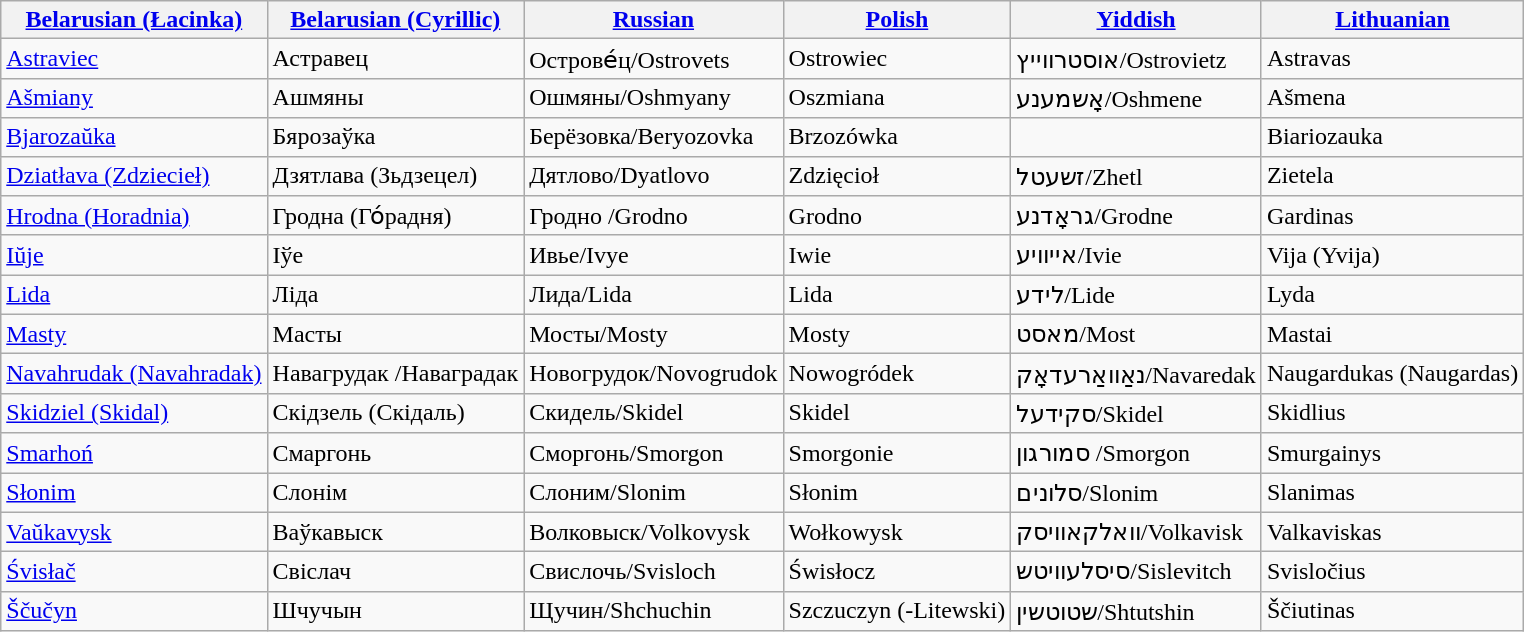<table class="sortable wikitable" border="1">
<tr>
<th><a href='#'>Belarusian (Łacinka)</a></th>
<th><a href='#'>Belarusian (Cyrillic)</a></th>
<th><a href='#'>Russian</a></th>
<th><a href='#'>Polish</a></th>
<th><a href='#'>Yiddish</a></th>
<th><a href='#'>Lithuanian</a></th>
</tr>
<tr>
<td><a href='#'>Astraviec</a></td>
<td>Астравец</td>
<td>Острове́ц/Ostrovets</td>
<td>Ostrowiec</td>
<td>אוסטרווייץ/Ostrovietz</td>
<td>Astravas</td>
</tr>
<tr>
<td><a href='#'>Ašmiany</a></td>
<td>Ашмяны</td>
<td>Ошмяны/Oshmyany</td>
<td>Oszmiana</td>
<td>אָשמענע/Oshmene</td>
<td>Ašmena</td>
</tr>
<tr>
<td><a href='#'>Bjarozaŭka</a></td>
<td>Бярозаўка</td>
<td>Берёзовка/Beryozovka</td>
<td>Brzozówka</td>
<td></td>
<td>Biariozauka</td>
</tr>
<tr>
<td><a href='#'>Dziatłava (Zdziecieł)</a></td>
<td>Дзятлава (Зьдзецел)</td>
<td>Дятлово/Dyatlovo</td>
<td>Zdzięcioł</td>
<td>זשעטל/Zhetl</td>
<td>Zietela</td>
</tr>
<tr>
<td><a href='#'>Hrodna (Horadnia)</a></td>
<td>Гродна (Го́радня)</td>
<td>Гродно /Grodno</td>
<td>Grodno</td>
<td>גראָדנע/Grodne</td>
<td>Gardinas</td>
</tr>
<tr>
<td><a href='#'>Iŭje</a></td>
<td>Іўе</td>
<td>Ивье/Ivye</td>
<td>Iwie</td>
<td>אייוויע/Ivie</td>
<td>Vija (Yvija)</td>
</tr>
<tr>
<td><a href='#'>Lida</a></td>
<td>Ліда</td>
<td>Лида/Lida</td>
<td>Lida</td>
<td>לידע/Lide</td>
<td>Lyda</td>
</tr>
<tr>
<td><a href='#'>Masty</a></td>
<td>Масты</td>
<td>Мосты/Mosty</td>
<td>Mosty</td>
<td>מאסט/Most</td>
<td>Mastai</td>
</tr>
<tr>
<td><a href='#'>Navahrudak (Navahradak)</a></td>
<td>Навагрудак /Наваградак</td>
<td>Новогрудок/Novogrudok</td>
<td>Nowogródek</td>
<td>נאַוואַרעדאָק/Navaredak</td>
<td>Naugardukas (Naugardas)</td>
</tr>
<tr>
<td><a href='#'>Skidziel (Skidal)</a></td>
<td>Скідзель (Скідаль)</td>
<td>Скидель/Skidel</td>
<td>Skidel</td>
<td>סקידעל/Skidel</td>
<td>Skidlius</td>
</tr>
<tr>
<td><a href='#'>Smarhoń</a></td>
<td>Смаргонь</td>
<td>Сморгонь/Smorgon</td>
<td>Smorgonie</td>
<td>סמורגון /Smorgon</td>
<td>Smurgainys</td>
</tr>
<tr>
<td><a href='#'>Słonim</a></td>
<td>Слонім</td>
<td>Слоним/Slonim</td>
<td>Słonim</td>
<td>סלונים/Slonim</td>
<td>Slanimas</td>
</tr>
<tr>
<td><a href='#'>Vaŭkavysk</a></td>
<td>Ваўкавыск</td>
<td>Волковыск/Volkovysk</td>
<td>Wołkowysk</td>
<td>וואלקאוויסק/Volkavisk</td>
<td>Valkaviskas</td>
</tr>
<tr>
<td><a href='#'>Śvisłač</a></td>
<td>Свіслач</td>
<td>Свислочь/Svisloch</td>
<td>Świsłocz</td>
<td>סיסלעוויטש/Sislevitch</td>
<td>Svisločius</td>
</tr>
<tr>
<td><a href='#'>Ščučyn</a></td>
<td>Шчучын</td>
<td>Щучин/Shchuchin</td>
<td>Szczuczyn (-Litewski)</td>
<td>שטוטשין/Shtutshin</td>
<td>Ščiutinas</td>
</tr>
</table>
